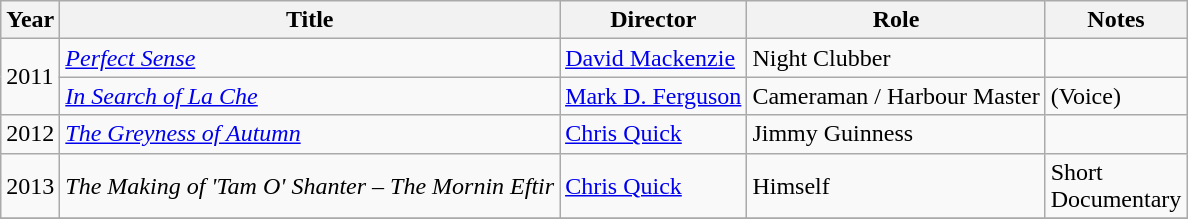<table class="wikitable">
<tr>
<th>Year</th>
<th>Title</th>
<th>Director</th>
<th>Role</th>
<th>Notes</th>
</tr>
<tr>
<td rowspan="2">2011</td>
<td><em><a href='#'>Perfect Sense</a></em></td>
<td><a href='#'>David Mackenzie</a></td>
<td>Night Clubber</td>
<td></td>
</tr>
<tr>
<td><em><a href='#'>In Search of La Che</a></em></td>
<td><a href='#'>Mark D. Ferguson</a></td>
<td>Cameraman / Harbour Master</td>
<td>(Voice)</td>
</tr>
<tr>
<td>2012</td>
<td><em><a href='#'>The Greyness of Autumn</a></em></td>
<td><a href='#'>Chris Quick</a></td>
<td>Jimmy Guinness</td>
<td></td>
</tr>
<tr>
<td>2013</td>
<td><em>The Making of 'Tam O' Shanter – The Mornin Eftir<strong></td>
<td><a href='#'>Chris Quick</a></td>
<td>Himself</td>
<td>Short<br>Documentary</td>
</tr>
<tr>
</tr>
</table>
